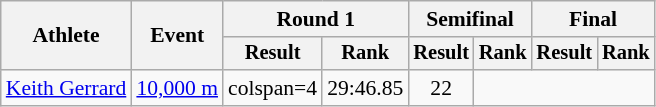<table class=wikitable style="font-size:90%">
<tr>
<th rowspan="2">Athlete</th>
<th rowspan="2">Event</th>
<th colspan="2">Round 1</th>
<th colspan="2">Semifinal</th>
<th colspan="2">Final</th>
</tr>
<tr style="font-size:95%">
<th>Result</th>
<th>Rank</th>
<th>Result</th>
<th>Rank</th>
<th>Result</th>
<th>Rank</th>
</tr>
<tr align=center>
<td align=left><a href='#'>Keith Gerrard</a></td>
<td align=left><a href='#'>10,000 m</a></td>
<td>colspan=4 </td>
<td>29:46.85</td>
<td>22</td>
</tr>
</table>
